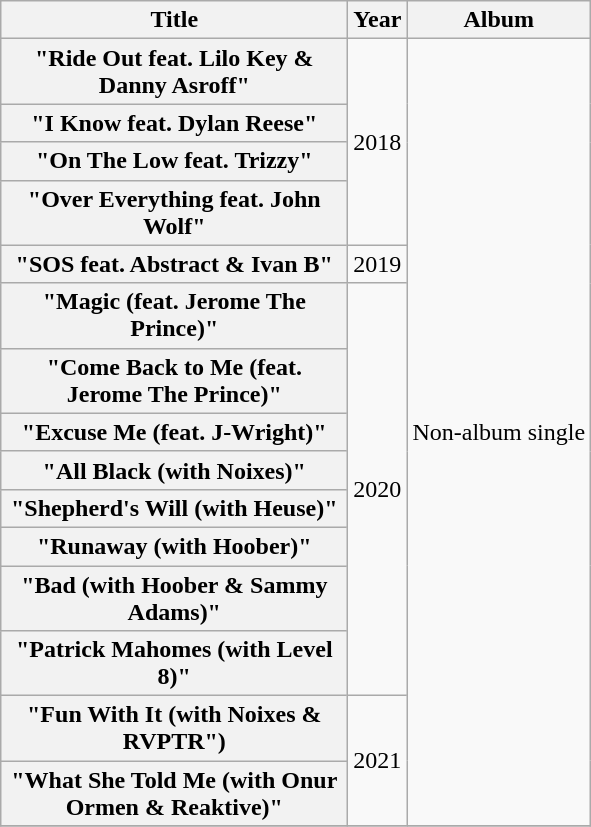<table class="wikitable plainrowheaders" style="text-align:center;">
<tr>
<th scope="col" style="width:14em;">Title</th>
<th scope="col">Year</th>
<th scope="col">Album</th>
</tr>
<tr>
<th scope="row">"Ride Out feat. Lilo Key & Danny Asroff"</th>
<td rowspan="4">2018</td>
<td rowspan="15">Non-album single</td>
</tr>
<tr>
<th scope="row">"I Know feat. Dylan Reese"</th>
</tr>
<tr>
<th scope="row">"On The Low feat. Trizzy"</th>
</tr>
<tr>
<th scope="row">"Over Everything feat. John Wolf"</th>
</tr>
<tr>
<th scope="row">"SOS feat. Abstract & Ivan B"</th>
<td rowspan="1">2019</td>
</tr>
<tr>
<th scope="row">"Magic (feat. Jerome The Prince)"</th>
<td rowspan="8">2020</td>
</tr>
<tr>
<th scope="row">"Come Back to Me (feat. Jerome The Prince)"</th>
</tr>
<tr>
<th scope="row">"Excuse Me (feat. J-Wright)"</th>
</tr>
<tr>
<th scope="row">"All Black (with Noixes)"</th>
</tr>
<tr>
<th scope="row">"Shepherd's Will (with Heuse)"</th>
</tr>
<tr>
<th scope="row">"Runaway (with Hoober)"</th>
</tr>
<tr>
<th scope="row">"Bad (with Hoober & Sammy Adams)"</th>
</tr>
<tr>
<th scope="row">"Patrick Mahomes (with Level 8)"</th>
</tr>
<tr>
<th scope="row">"Fun With It (with Noixes & RVPTR")</th>
<td rowspan="2">2021</td>
</tr>
<tr>
<th scope="row">"What She Told Me (with Onur Ormen & Reaktive)"</th>
</tr>
<tr>
</tr>
</table>
